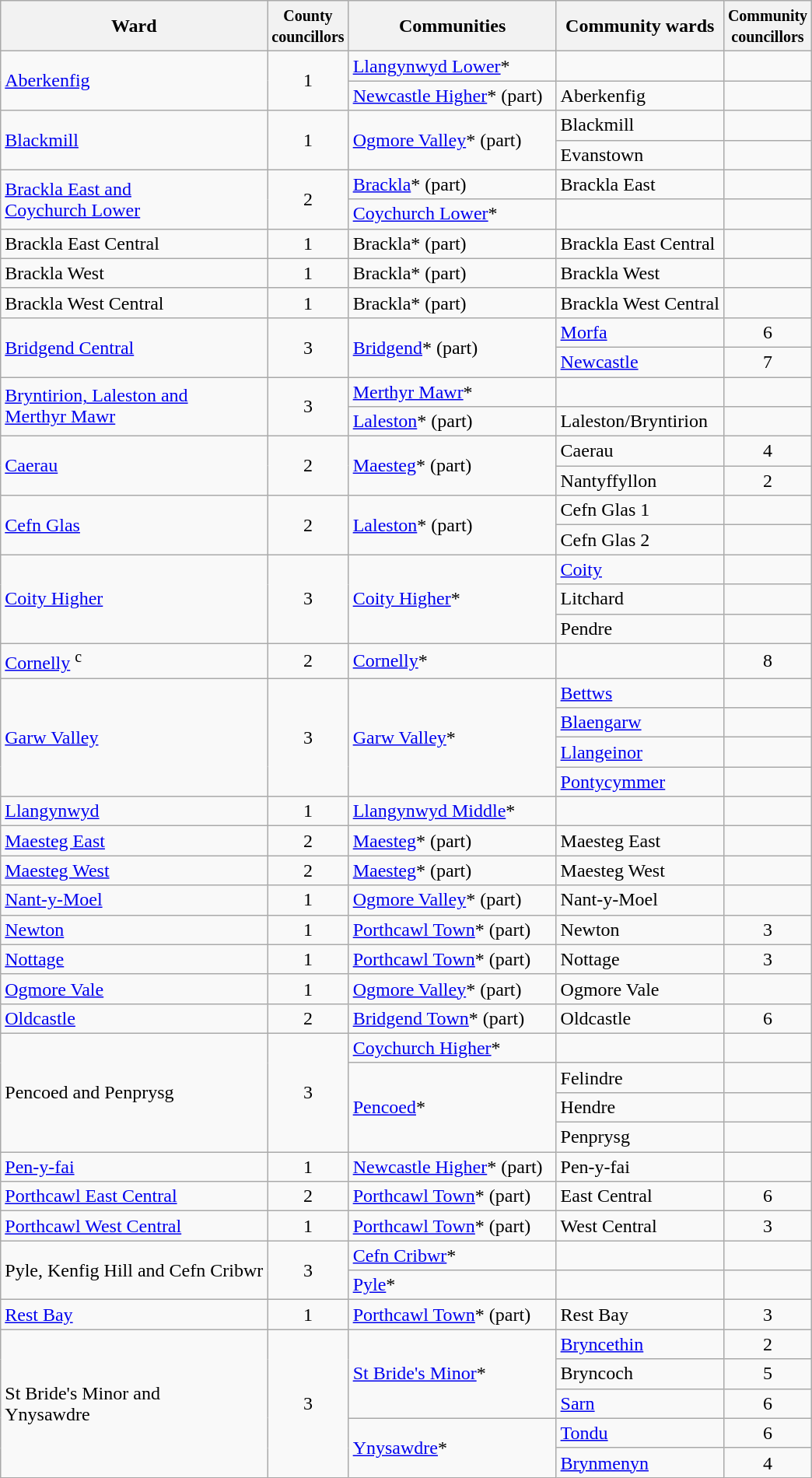<table class="wikitable">
<tr>
<th>Ward </th>
<th><small>County<br>councillors</small></th>
<th>Communities</th>
<th>Community wards </th>
<th><small>Community<br>councillors</small></th>
</tr>
<tr>
<td rowspan="2"><a href='#'>Aberkenfig</a></td>
<td align="center" rowspan="2">1</td>
<td><a href='#'>Llangynwyd Lower</a>*</td>
<td></td>
</tr>
<tr>
<td><a href='#'>Newcastle Higher</a>* (part)  </td>
<td>Aberkenfig</td>
<td></td>
</tr>
<tr>
<td rowspan="2"><a href='#'>Blackmill</a></td>
<td align="center" rowspan="2">1</td>
<td rowspan="2"><a href='#'>Ogmore Valley</a>* (part)</td>
<td>Blackmill</td>
<td></td>
</tr>
<tr>
<td>Evanstown</td>
<td></td>
</tr>
<tr>
<td rowspan="2"><a href='#'>Brackla East and<br>Coychurch Lower</a></td>
<td align="center" rowspan="2">2</td>
<td><a href='#'>Brackla</a>* (part)</td>
<td>Brackla East</td>
<td></td>
</tr>
<tr>
<td><a href='#'>Coychurch Lower</a>*</td>
<td></td>
<td></td>
</tr>
<tr>
<td>Brackla East Central</td>
<td align="center">1</td>
<td>Brackla* (part)</td>
<td>Brackla East Central</td>
<td></td>
</tr>
<tr>
<td>Brackla West</td>
<td align="center">1</td>
<td>Brackla* (part)</td>
<td>Brackla West</td>
<td></td>
</tr>
<tr>
<td>Brackla West Central</td>
<td align="center">1</td>
<td>Brackla* (part)</td>
<td>Brackla West Central</td>
<td></td>
</tr>
<tr>
<td rowspan="2"><a href='#'>Bridgend Central</a></td>
<td align="center" rowspan="2">3</td>
<td rowspan="2"><a href='#'>Bridgend</a>* (part)</td>
<td><a href='#'>Morfa</a></td>
<td align="center">6 </td>
</tr>
<tr>
<td><a href='#'>Newcastle</a></td>
<td align="center">7</td>
</tr>
<tr>
<td rowspan="2"><a href='#'>Bryntirion, Laleston and<br>Merthyr Mawr</a></td>
<td align="center" rowspan="2">3</td>
<td><a href='#'>Merthyr Mawr</a>*</td>
<td></td>
</tr>
<tr>
<td><a href='#'>Laleston</a>* (part)</td>
<td>Laleston/Bryntirion</td>
<td></td>
</tr>
<tr>
<td rowspan="2"><a href='#'>Caerau</a></td>
<td align="center" rowspan="2">2</td>
<td rowspan="2"><a href='#'>Maesteg</a>* (part)</td>
<td>Caerau</td>
<td align="center">4 </td>
</tr>
<tr>
<td>Nantyffyllon</td>
<td align="center">2</td>
</tr>
<tr>
<td rowspan="2"><a href='#'>Cefn Glas</a></td>
<td align="center" rowspan="2">2</td>
<td rowspan="2"><a href='#'>Laleston</a>* (part)</td>
<td>Cefn Glas 1</td>
<td></td>
</tr>
<tr>
<td>Cefn Glas 2</td>
<td></td>
</tr>
<tr>
<td rowspan="3"><a href='#'>Coity Higher</a></td>
<td align="center" rowspan="3">3</td>
<td rowspan="3"><a href='#'>Coity Higher</a>*</td>
<td><a href='#'>Coity</a></td>
<td></td>
</tr>
<tr>
<td>Litchard</td>
<td></td>
</tr>
<tr>
<td>Pendre</td>
<td></td>
</tr>
<tr>
<td><a href='#'>Cornelly</a> <sup>c</sup></td>
<td align="center">2</td>
<td><a href='#'>Cornelly</a>*</td>
<td></td>
<td align="center">8 </td>
</tr>
<tr>
<td rowspan="4"><a href='#'>Garw Valley</a></td>
<td align="center" rowspan="4">3</td>
<td rowspan="4"><a href='#'>Garw Valley</a>*</td>
<td><a href='#'>Bettws</a></td>
<td></td>
</tr>
<tr>
<td><a href='#'>Blaengarw</a></td>
<td></td>
</tr>
<tr>
<td><a href='#'>Llangeinor</a></td>
<td></td>
</tr>
<tr>
<td><a href='#'>Pontycymmer</a></td>
<td></td>
</tr>
<tr>
<td><a href='#'>Llangynwyd</a></td>
<td align="center">1</td>
<td><a href='#'>Llangynwyd Middle</a>*</td>
<td></td>
<td></td>
</tr>
<tr>
<td><a href='#'>Maesteg East</a></td>
<td align="center">2</td>
<td><a href='#'>Maesteg</a>* (part)</td>
<td>Maesteg East</td>
<td></td>
</tr>
<tr>
<td><a href='#'>Maesteg West</a></td>
<td align="center">2</td>
<td><a href='#'>Maesteg</a>* (part)</td>
<td>Maesteg West</td>
<td></td>
</tr>
<tr>
<td><a href='#'>Nant-y-Moel</a></td>
<td align="center">1</td>
<td><a href='#'>Ogmore Valley</a>* (part)</td>
<td>Nant-y-Moel</td>
<td></td>
</tr>
<tr>
<td><a href='#'>Newton</a></td>
<td align="center">1</td>
<td><a href='#'>Porthcawl Town</a>* (part)</td>
<td>Newton</td>
<td align="center">3 </td>
</tr>
<tr>
<td><a href='#'>Nottage</a></td>
<td align="center">1</td>
<td><a href='#'>Porthcawl Town</a>* (part)</td>
<td>Nottage</td>
<td align="center">3 </td>
</tr>
<tr>
<td><a href='#'>Ogmore Vale</a></td>
<td align="center">1</td>
<td><a href='#'>Ogmore Valley</a>* (part)</td>
<td>Ogmore Vale</td>
<td></td>
</tr>
<tr>
<td><a href='#'>Oldcastle</a></td>
<td align="center">2</td>
<td><a href='#'>Bridgend Town</a>* (part)</td>
<td>Oldcastle</td>
<td align="center">6 </td>
</tr>
<tr>
<td rowspan="4">Pencoed and Penprysg</td>
<td align="center" rowspan="4">3</td>
<td><a href='#'>Coychurch Higher</a>*</td>
<td></td>
<td></td>
</tr>
<tr>
<td rowspan="3"><a href='#'>Pencoed</a>*</td>
<td>Felindre</td>
<td></td>
</tr>
<tr>
<td>Hendre</td>
<td></td>
</tr>
<tr>
<td>Penprysg</td>
<td></td>
</tr>
<tr>
<td><a href='#'>Pen-y-fai</a></td>
<td align="center">1</td>
<td><a href='#'>Newcastle Higher</a>* (part)</td>
<td>Pen-y-fai</td>
<td></td>
</tr>
<tr>
<td><a href='#'>Porthcawl East Central</a></td>
<td align="center">2</td>
<td><a href='#'>Porthcawl Town</a>* (part)</td>
<td>East Central</td>
<td align="center">6 </td>
</tr>
<tr>
<td><a href='#'>Porthcawl West Central</a></td>
<td align="center">1</td>
<td><a href='#'>Porthcawl Town</a>* (part)</td>
<td>West Central</td>
<td align="center">3</td>
</tr>
<tr>
<td rowspan="2">Pyle, Kenfig Hill and Cefn Cribwr</td>
<td align="center" rowspan="2">3</td>
<td><a href='#'>Cefn Cribwr</a>*</td>
<td></td>
<td></td>
</tr>
<tr>
<td><a href='#'>Pyle</a>*</td>
<td></td>
<td></td>
</tr>
<tr>
<td><a href='#'>Rest Bay</a></td>
<td align="center">1</td>
<td><a href='#'>Porthcawl Town</a>* (part)</td>
<td>Rest Bay</td>
<td align="center">3 </td>
</tr>
<tr>
<td rowspan="5">St Bride's Minor and<br>Ynysawdre</td>
<td align="center" rowspan="5">3</td>
<td rowspan="3"><a href='#'>St Bride's Minor</a>*</td>
<td><a href='#'>Bryncethin</a></td>
<td align="center">2 </td>
</tr>
<tr>
<td>Bryncoch</td>
<td align="center">5</td>
</tr>
<tr>
<td><a href='#'>Sarn</a></td>
<td align="center">6</td>
</tr>
<tr>
<td rowspan="2"><a href='#'>Ynysawdre</a>*</td>
<td><a href='#'>Tondu</a></td>
<td align="center">6 </td>
</tr>
<tr>
<td><a href='#'>Brynmenyn</a></td>
<td align="center">4</td>
</tr>
</table>
